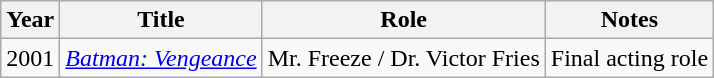<table class="wikitable sortable plainrowheaders" style="white-space:nowrap">
<tr>
<th>Year</th>
<th>Title</th>
<th>Role</th>
<th>Notes</th>
</tr>
<tr>
<td>2001</td>
<td><em><a href='#'>Batman: Vengeance</a></em></td>
<td>Mr. Freeze / Dr. Victor Fries</td>
<td>Final acting role</td>
</tr>
</table>
